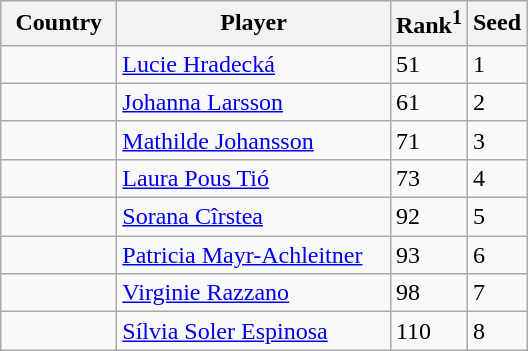<table class="sortable wikitable">
<tr>
<th width="70">Country</th>
<th width="175">Player</th>
<th>Rank<sup>1</sup></th>
<th>Seed</th>
</tr>
<tr>
<td></td>
<td><a href='#'>Lucie Hradecká</a></td>
<td>51</td>
<td>1</td>
</tr>
<tr>
<td></td>
<td><a href='#'>Johanna Larsson</a></td>
<td>61</td>
<td>2</td>
</tr>
<tr>
<td></td>
<td><a href='#'>Mathilde Johansson</a></td>
<td>71</td>
<td>3</td>
</tr>
<tr>
<td></td>
<td><a href='#'>Laura Pous Tió</a></td>
<td>73</td>
<td>4</td>
</tr>
<tr>
<td></td>
<td><a href='#'>Sorana Cîrstea</a></td>
<td>92</td>
<td>5</td>
</tr>
<tr>
<td></td>
<td><a href='#'>Patricia Mayr-Achleitner</a></td>
<td>93</td>
<td>6</td>
</tr>
<tr>
<td></td>
<td><a href='#'>Virginie Razzano</a></td>
<td>98</td>
<td>7</td>
</tr>
<tr>
<td></td>
<td><a href='#'>Sílvia Soler Espinosa</a></td>
<td>110</td>
<td>8</td>
</tr>
</table>
